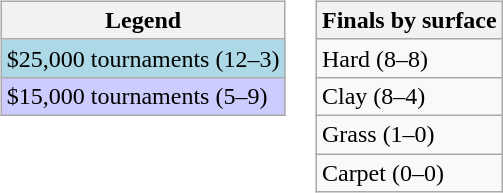<table>
<tr valign=top>
<td><br><table class="wikitable">
<tr>
<th>Legend</th>
</tr>
<tr style="background:lightblue;">
<td>$25,000 tournaments (12–3)</td>
</tr>
<tr style="background:#ccccff;">
<td>$15,000 tournaments (5–9)</td>
</tr>
</table>
</td>
<td><br><table class=wikitable>
<tr>
<th>Finals by surface</th>
</tr>
<tr>
<td>Hard (8–8)</td>
</tr>
<tr>
<td>Clay (8–4)</td>
</tr>
<tr>
<td>Grass (1–0)</td>
</tr>
<tr>
<td>Carpet (0–0)</td>
</tr>
</table>
</td>
</tr>
</table>
